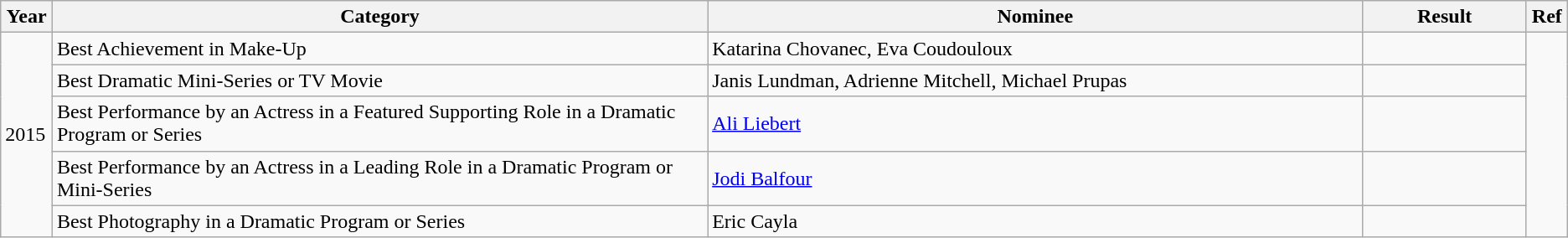<table class="wikitable">
<tr>
<th width=3%>Year</th>
<th width=40%>Category</th>
<th width=40%>Nominee</th>
<th width=10%>Result</th>
<th width=2%>Ref</th>
</tr>
<tr>
<td rowspan="5">2015</td>
<td>Best Achievement in Make-Up</td>
<td>Katarina Chovanec, Eva Coudouloux</td>
<td></td>
<td rowspan="5"></td>
</tr>
<tr>
<td>Best Dramatic Mini-Series or TV Movie</td>
<td>Janis Lundman, Adrienne Mitchell, Michael Prupas</td>
<td></td>
</tr>
<tr>
<td>Best Performance by an Actress in a Featured Supporting Role in a Dramatic Program or Series</td>
<td><a href='#'>Ali Liebert</a></td>
<td></td>
</tr>
<tr>
<td>Best Performance by an Actress in a Leading Role in a Dramatic Program or Mini-Series</td>
<td><a href='#'>Jodi Balfour</a></td>
<td></td>
</tr>
<tr>
<td>Best Photography in a Dramatic Program or Series</td>
<td>Eric Cayla</td>
<td></td>
</tr>
</table>
